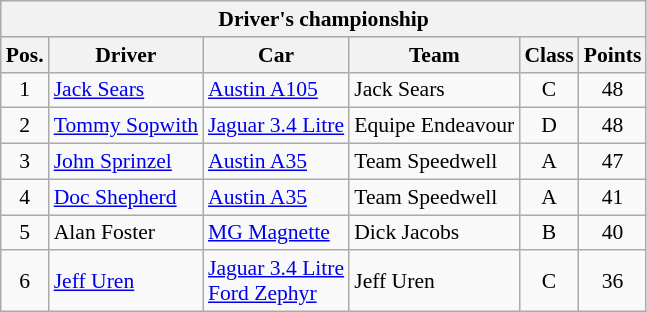<table class="wikitable" style="font-size: 90%">
<tr>
<th colspan=6>Driver's championship</th>
</tr>
<tr>
<th>Pos.</th>
<th>Driver</th>
<th>Car</th>
<th>Team</th>
<th>Class</th>
<th>Points</th>
</tr>
<tr>
<td align=center>1</td>
<td> <a href='#'>Jack Sears</a></td>
<td><a href='#'>Austin A105</a></td>
<td>Jack Sears</td>
<td align=center>C</td>
<td align=center>48</td>
</tr>
<tr>
<td align=center>2</td>
<td> <a href='#'>Tommy Sopwith</a></td>
<td><a href='#'>Jaguar 3.4 Litre</a></td>
<td>Equipe Endeavour</td>
<td align=center>D</td>
<td align=center>48</td>
</tr>
<tr>
<td align=center>3</td>
<td> <a href='#'>John Sprinzel</a></td>
<td><a href='#'>Austin A35</a></td>
<td>Team Speedwell</td>
<td align=center>A</td>
<td align=center>47</td>
</tr>
<tr>
<td align=center>4</td>
<td> <a href='#'>Doc Shepherd</a></td>
<td><a href='#'>Austin A35</a></td>
<td>Team Speedwell</td>
<td align=center>A</td>
<td align=center>41</td>
</tr>
<tr>
<td align=center>5</td>
<td> Alan Foster</td>
<td><a href='#'>MG Magnette</a></td>
<td>Dick Jacobs</td>
<td align=center>B</td>
<td align=center>40</td>
</tr>
<tr>
<td align=center>6</td>
<td> <a href='#'>Jeff Uren</a></td>
<td><a href='#'>Jaguar 3.4 Litre</a><br><a href='#'>Ford Zephyr</a></td>
<td>Jeff Uren</td>
<td align=center>C</td>
<td align=center>36</td>
</tr>
</table>
